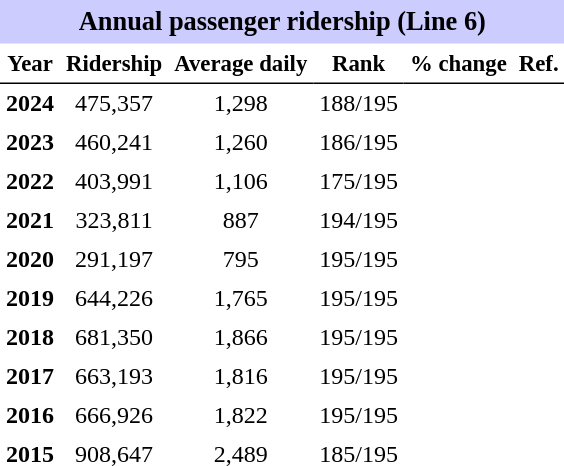<table class="toccolours" cellpadding="4" cellspacing="0" style="text-align:right;">
<tr>
<th colspan="6"  style="background-color:#ccf; background-color:#ccf; font-size:110%; text-align:center;">Annual passenger ridership (Line 6)</th>
</tr>
<tr style="font-size:95%; text-align:center">
<th style="border-bottom:1px solid black">Year</th>
<th style="border-bottom:1px solid black">Ridership</th>
<th style="border-bottom:1px solid black">Average daily</th>
<th style="border-bottom:1px solid black">Rank</th>
<th style="border-bottom:1px solid black">% change</th>
<th style="border-bottom:1px solid black">Ref.</th>
</tr>
<tr style="text-align:center;">
<td><strong>2024</strong></td>
<td>475,357</td>
<td>1,298</td>
<td>188/195</td>
<td></td>
<td></td>
</tr>
<tr style="text-align:center;">
<td><strong>2023</strong></td>
<td>460,241</td>
<td>1,260</td>
<td>186/195</td>
<td></td>
<td></td>
</tr>
<tr style="text-align:center;">
<td><strong>2022</strong></td>
<td>403,991</td>
<td>1,106</td>
<td>175/195</td>
<td></td>
<td></td>
</tr>
<tr style="text-align:center;">
<td><strong>2021</strong></td>
<td>323,811</td>
<td>887</td>
<td>194/195</td>
<td></td>
<td></td>
</tr>
<tr style="text-align:center;">
<td><strong>2020</strong></td>
<td>291,197</td>
<td>795</td>
<td>195/195</td>
<td></td>
<td></td>
</tr>
<tr style="text-align:center;">
<td><strong>2019</strong></td>
<td>644,226</td>
<td>1,765</td>
<td>195/195</td>
<td></td>
<td></td>
</tr>
<tr style="text-align:center;">
<td><strong>2018</strong></td>
<td>681,350</td>
<td>1,866</td>
<td>195/195</td>
<td></td>
<td></td>
</tr>
<tr style="text-align:center;">
<td><strong>2017</strong></td>
<td>663,193</td>
<td>1,816</td>
<td>195/195</td>
<td></td>
<td></td>
</tr>
<tr style="text-align:center;">
<td><strong>2016</strong></td>
<td>666,926</td>
<td>1,822</td>
<td>195/195</td>
<td></td>
<td></td>
</tr>
<tr style="text-align:center;">
<td><strong>2015</strong></td>
<td>908,647</td>
<td>2,489</td>
<td>185/195</td>
<td></td>
<td></td>
</tr>
</table>
